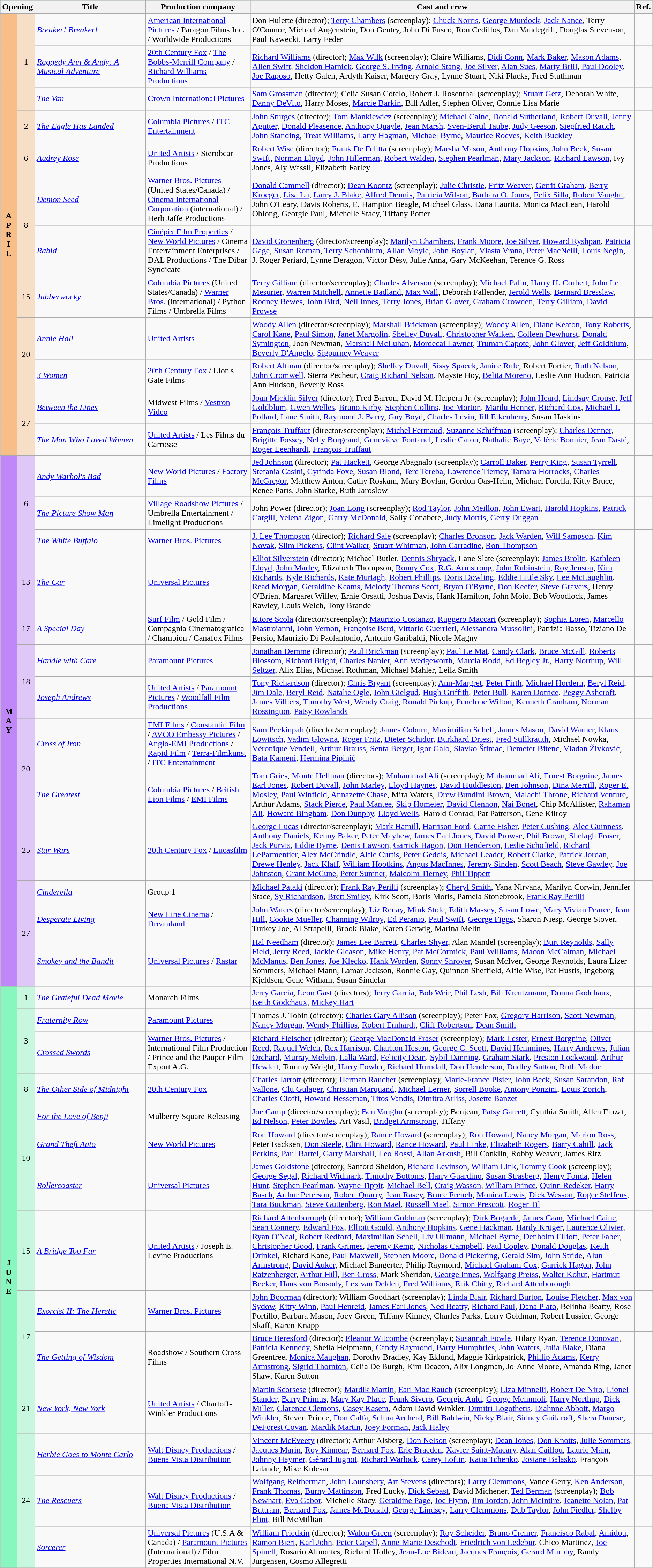<table class="wikitable">
<tr style="background:#b0e0e6; text-align:center;">
<th colspan="2">Opening</th>
<th style="width:17%;">Title</th>
<th style="width:16%;">Production company</th>
<th>Cast and crew</th>
<th class="unsortable">Ref.</th>
</tr>
<tr>
<td rowspan="12" style="text-align:center; background:#f7bf87;"><strong>A<br>P<br>R<br>I<br>L</strong></td>
<td rowspan="3" style="text-align:center; background:#f7dfc7;">1</td>
<td><em><a href='#'>Breaker! Breaker!</a></em></td>
<td><a href='#'>American International Pictures</a> / Paragon Films Inc. / Worldwide Productions</td>
<td>Don Hulette (director); <a href='#'>Terry Chambers</a> (screenplay); <a href='#'>Chuck Norris</a>, <a href='#'>George Murdock</a>, <a href='#'>Jack Nance</a>, Terry O'Connor, Michael Augenstein, Don Gentry, John Di Fusco, Ron Cedillos, Dan Vandegrift, Douglas Stevenson, Paul Kawecki, Larry Feder</td>
<td></td>
</tr>
<tr>
<td><em><a href='#'>Raggedy Ann & Andy: A Musical Adventure</a></em></td>
<td><a href='#'>20th Century Fox</a> / <a href='#'>The Bobbs-Merrill Company</a> / <a href='#'>Richard Williams Productions</a></td>
<td><a href='#'>Richard Williams</a> (director); <a href='#'>Max Wilk</a>  (screenplay); Claire Williams, <a href='#'>Didi Conn</a>, <a href='#'>Mark Baker</a>, <a href='#'>Mason Adams</a>, <a href='#'>Allen Swift</a>, <a href='#'>Sheldon Harnick</a>, <a href='#'>George S. Irving</a>, <a href='#'>Arnold Stang</a>, <a href='#'>Joe Silver</a>, <a href='#'>Alan Sues</a>, <a href='#'>Marty Brill</a>, <a href='#'>Paul Dooley</a>, <a href='#'>Joe Raposo</a>, Hetty Galen, Ardyth Kaiser, Margery Gray, Lynne Stuart, Niki Flacks, Fred Stuthman</td>
<td></td>
</tr>
<tr>
<td><em><a href='#'>The Van</a></em></td>
<td><a href='#'>Crown International Pictures</a></td>
<td><a href='#'>Sam Grossman</a> (director); Celia Susan Cotelo, Robert J. Rosenthal (screenplay); <a href='#'>Stuart Getz</a>, Deborah White, <a href='#'>Danny DeVito</a>, Harry Moses, <a href='#'>Marcie Barkin</a>, Bill Adler, Stephen Oliver, Connie Lisa Marie</td>
<td></td>
</tr>
<tr>
<td style="text-align:center; background:#f7dfc7;">2</td>
<td><em><a href='#'>The Eagle Has Landed</a></em></td>
<td><a href='#'>Columbia Pictures</a> / <a href='#'>ITC Entertainment</a></td>
<td><a href='#'>John Sturges</a> (director); <a href='#'>Tom Mankiewicz</a> (screenplay); <a href='#'>Michael Caine</a>, <a href='#'>Donald Sutherland</a>, <a href='#'>Robert Duvall</a>, <a href='#'>Jenny Agutter</a>, <a href='#'>Donald Pleasence</a>, <a href='#'>Anthony Quayle</a>, <a href='#'>Jean Marsh</a>, <a href='#'>Sven-Bertil Taube</a>, <a href='#'>Judy Geeson</a>, <a href='#'>Siegfried Rauch</a>, <a href='#'>John Standing</a>, <a href='#'>Treat Williams</a>, <a href='#'>Larry Hagman</a>, <a href='#'>Michael Byrne</a>, <a href='#'>Maurice Roeves</a>, <a href='#'>Keith Buckley</a></td>
<td></td>
</tr>
<tr>
<td style="text-align:center; background:#f7dfc7;">6</td>
<td><em><a href='#'>Audrey Rose</a></em></td>
<td><a href='#'>United Artists</a> / Sterobcar Productions</td>
<td><a href='#'>Robert Wise</a> (director); <a href='#'>Frank De Felitta</a> (screenplay); <a href='#'>Marsha Mason</a>, <a href='#'>Anthony Hopkins</a>, <a href='#'>John Beck</a>, <a href='#'>Susan Swift</a>, <a href='#'>Norman Lloyd</a>, <a href='#'>John Hillerman</a>, <a href='#'>Robert Walden</a>, <a href='#'>Stephen Pearlman</a>, <a href='#'>Mary Jackson</a>, <a href='#'>Richard Lawson</a>, Ivy Jones, Aly Wassil, Elizabeth Farley</td>
<td></td>
</tr>
<tr>
<td rowspan="2" style="text-align:center; background:#f7dfc7;">8</td>
<td><em><a href='#'>Demon Seed</a></em></td>
<td><a href='#'>Warner Bros. Pictures</a> (United States/Canada) / <a href='#'>Cinema International Corporation</a> (international) / Herb Jaffe Productions</td>
<td><a href='#'>Donald Cammell</a> (director); <a href='#'>Dean Koontz</a> (screenplay); <a href='#'>Julie Christie</a>, <a href='#'>Fritz Weaver</a>, <a href='#'>Gerrit Graham</a>, <a href='#'>Berry Kroeger</a>, <a href='#'>Lisa Lu</a>, <a href='#'>Larry J. Blake</a>, <a href='#'>Alfred Dennis</a>, <a href='#'>Patricia Wilson</a>, <a href='#'>Barbara O. Jones</a>, <a href='#'>Felix Silla</a>, <a href='#'>Robert Vaughn</a>, John O'Leary, Davis Roberts, E. Hampton Beagle, Michael Glass, Dana Laurita, Monica MacLean, Harold Oblong, Georgie Paul, Michelle Stacy, Tiffany Potter</td>
<td></td>
</tr>
<tr>
<td><em><a href='#'>Rabid</a></em></td>
<td><a href='#'>Cinépix Film Properties</a> / <a href='#'>New World Pictures</a> / Cinema Entertainment Enterprises / DAL Productions / The Dibar Syndicate</td>
<td><a href='#'>David Cronenberg</a> (director/screenplay); <a href='#'>Marilyn Chambers</a>, <a href='#'>Frank Moore</a>, <a href='#'>Joe Silver</a>, <a href='#'>Howard Ryshpan</a>, <a href='#'>Patricia Gage</a>, <a href='#'>Susan Roman</a>, <a href='#'>Terry Schonblum</a>, <a href='#'>Allan Moyle</a>, <a href='#'>John Boylan</a>, <a href='#'>Vlasta Vrana</a>, <a href='#'>Peter MacNeill</a>, <a href='#'>Louis Negin</a>, J. Roger Periard, Lynne Deragon, Victor Désy, Julie Anna, Gary McKeehan, Terence G. Ross</td>
<td></td>
</tr>
<tr>
<td style="text-align:center; background:#f7dfc7;">15</td>
<td><em><a href='#'>Jabberwocky</a></em></td>
<td><a href='#'>Columbia Pictures</a> (United States/Canada) / <a href='#'>Warner Bros.</a> (international) / Python Films / Umbrella Films</td>
<td><a href='#'>Terry Gilliam</a> (director/screenplay); <a href='#'>Charles Alverson</a> (screenplay); <a href='#'>Michael Palin</a>, <a href='#'>Harry H. Corbett</a>, <a href='#'>John Le Mesurier</a>, <a href='#'>Warren Mitchell</a>, <a href='#'>Annette Badland</a>, <a href='#'>Max Wall</a>, Deborah Fallender, <a href='#'>Jerold Wells</a>, <a href='#'>Bernard Bresslaw</a>, <a href='#'>Rodney Bewes</a>, <a href='#'>John Bird</a>, <a href='#'>Neil Innes</a>, <a href='#'>Terry Jones</a>, <a href='#'>Brian Glover</a>, <a href='#'>Graham Crowden</a>, <a href='#'>Terry Gilliam</a>, <a href='#'>David Prowse</a></td>
<td></td>
</tr>
<tr>
<td rowspan="2" style="text-align:center; background:#f7dfc7;">20</td>
<td><em><a href='#'>Annie Hall</a></em></td>
<td><a href='#'>United Artists</a></td>
<td><a href='#'>Woody Allen</a> (director/screenplay); <a href='#'>Marshall Brickman</a> (screenplay); <a href='#'>Woody Allen</a>, <a href='#'>Diane Keaton</a>, <a href='#'>Tony Roberts</a>, <a href='#'>Carol Kane</a>, <a href='#'>Paul Simon</a>, <a href='#'>Janet Margolin</a>, <a href='#'>Shelley Duvall</a>, <a href='#'>Christopher Walken</a>, <a href='#'>Colleen Dewhurst</a>, <a href='#'>Donald Symington</a>, Joan Newman, <a href='#'>Marshall McLuhan</a>, <a href='#'>Mordecai Lawner</a>, <a href='#'>Truman Capote</a>, <a href='#'>John Glover</a>, <a href='#'>Jeff Goldblum</a>, <a href='#'>Beverly D'Angelo</a>, <a href='#'>Sigourney Weaver</a></td>
<td></td>
</tr>
<tr>
<td><em><a href='#'>3 Women</a></em></td>
<td><a href='#'>20th Century Fox</a> / Lion's Gate Films</td>
<td><a href='#'>Robert Altman</a> (director/screenplay); <a href='#'>Shelley Duvall</a>, <a href='#'>Sissy Spacek</a>, <a href='#'>Janice Rule</a>, Robert Fortier, <a href='#'>Ruth Nelson</a>, <a href='#'>John Cromwell</a>, Sierra Pecheur, <a href='#'>Craig Richard Nelson</a>, Maysie Hoy, <a href='#'>Belita Moreno</a>, Leslie Ann Hudson, Patricia Ann Hudson, Beverly Ross</td>
<td></td>
</tr>
<tr>
<td rowspan="2" style="text-align:center; background:#f7dfc7;">27</td>
<td><em><a href='#'>Between the Lines</a></em></td>
<td>Midwest Films / <a href='#'>Vestron Video</a></td>
<td><a href='#'>Joan Micklin Silver</a> (director); Fred Barron, David M. Helpern Jr. (screenplay); <a href='#'>John Heard</a>, <a href='#'>Lindsay Crouse</a>, <a href='#'>Jeff Goldblum</a>, <a href='#'>Gwen Welles</a>, <a href='#'>Bruno Kirby</a>, <a href='#'>Stephen Collins</a>, <a href='#'>Joe Morton</a>, <a href='#'>Marilu Henner</a>, <a href='#'>Richard Cox</a>, <a href='#'>Michael J. Pollard</a>, <a href='#'>Lane Smith</a>, <a href='#'>Raymond J. Barry</a>, <a href='#'>Guy Boyd</a>, <a href='#'>Charles Levin</a>, <a href='#'>Jill Eikenberry</a>, Susan Haskins</td>
<td></td>
</tr>
<tr>
<td><em><a href='#'>The Man Who Loved Women</a></em></td>
<td><a href='#'>United Artists</a> / Les Films du Carrosse</td>
<td><a href='#'>François Truffaut</a> (director/screenplay); <a href='#'>Michel Fermaud</a>, <a href='#'>Suzanne Schiffman</a> (screenplay); <a href='#'>Charles Denner</a>, <a href='#'>Brigitte Fossey</a>, <a href='#'>Nelly Borgeaud</a>, <a href='#'>Geneviève Fontanel</a>, <a href='#'>Leslie Caron</a>, <a href='#'>Nathalie Baye</a>, <a href='#'>Valérie Bonnier</a>, <a href='#'>Jean Dasté</a>, <a href='#'>Roger Leenhardt</a>, <a href='#'>François Truffaut</a></td>
<td></td>
</tr>
<tr>
<td rowspan="13" style="text-align:center; background:#bf87f7; textcolor:#000;"><strong>M<br>A<br>Y</strong></td>
<td rowspan="3" style="text-align:center; background:#dfc7f7; textcolor:#000;">6</td>
<td><em><a href='#'>Andy Warhol's Bad</a></em></td>
<td><a href='#'>New World Pictures</a> / <a href='#'>Factory Films</a></td>
<td><a href='#'>Jed Johnson</a> (director); <a href='#'>Pat Hackett</a>, George Abagnalo (screenplay); <a href='#'>Carroll Baker</a>, <a href='#'>Perry King</a>, <a href='#'>Susan Tyrrell</a>, <a href='#'>Stefania Casini</a>, <a href='#'>Cyrinda Foxe</a>, <a href='#'>Susan Blond</a>, <a href='#'>Tere Tereba</a>, <a href='#'>Lawrence Tierney</a>, <a href='#'>Tamara Horrocks</a>, <a href='#'>Charles McGregor</a>, Matthew Anton, Cathy Roskam, Mary Boylan, Gordon Oas-Heim, Michael Forella, Kitty Bruce, Renee Paris, John Starke, Ruth Jaroslow</td>
<td></td>
</tr>
<tr>
<td><em><a href='#'>The Picture Show Man</a></em></td>
<td><a href='#'>Village Roadshow Pictures</a> / Umbrella Entertainment / Limelight Productions</td>
<td>John Power (director); <a href='#'>Joan Long</a> (screenplay); <a href='#'>Rod Taylor</a>, <a href='#'>John Meillon</a>, <a href='#'>John Ewart</a>, <a href='#'>Harold Hopkins</a>, <a href='#'>Patrick Cargill</a>, <a href='#'>Yelena Zigon</a>, <a href='#'>Garry McDonald</a>, Sally Conabere, <a href='#'>Judy Morris</a>, <a href='#'>Gerry Duggan</a></td>
<td></td>
</tr>
<tr>
<td><em><a href='#'>The White Buffalo</a></em></td>
<td><a href='#'>Warner Bros. Pictures</a></td>
<td><a href='#'>J. Lee Thompson</a> (director); <a href='#'>Richard Sale</a> (screenplay); <a href='#'>Charles Bronson</a>, <a href='#'>Jack Warden</a>, <a href='#'>Will Sampson</a>, <a href='#'>Kim Novak</a>, <a href='#'>Slim Pickens</a>, <a href='#'>Clint Walker</a>, <a href='#'>Stuart Whitman</a>, <a href='#'>John Carradine</a>, <a href='#'>Ron Thompson</a></td>
<td></td>
</tr>
<tr>
<td style="text-align:center; background:#dfc7f7; textcolor:#000;">13</td>
<td><em><a href='#'>The Car</a></em></td>
<td><a href='#'>Universal Pictures</a></td>
<td><a href='#'>Elliot Silverstein</a> (director); Michael Butler, <a href='#'>Dennis Shryack</a>, Lane Slate (screenplay); <a href='#'>James Brolin</a>, <a href='#'>Kathleen Lloyd</a>, <a href='#'>John Marley</a>, Elizabeth Thompson, <a href='#'>Ronny Cox</a>, <a href='#'>R.G. Armstrong</a>, <a href='#'>John Rubinstein</a>, <a href='#'>Roy Jenson</a>, <a href='#'>Kim Richards</a>, <a href='#'>Kyle Richards</a>, <a href='#'>Kate Murtagh</a>, <a href='#'>Robert Phillips</a>, <a href='#'>Doris Dowling</a>, <a href='#'>Eddie Little Sky</a>, <a href='#'>Lee McLaughlin</a>, <a href='#'>Read Morgan</a>, <a href='#'>Geraldine Keams</a>, <a href='#'>Melody Thomas Scott</a>, <a href='#'>Bryan O'Byrne</a>, <a href='#'>Don Keefer</a>, <a href='#'>Steve Gravers</a>, Henry O'Brien, Margaret Willey, Ernie Orsatti, Joshua Davis, Hank Hamilton, John Moio, Bob Woodlock, James Rawley, Louis Welch, Tony Brande</td>
<td></td>
</tr>
<tr>
<td style="text-align:center; background:#dfc7f7; textcolor:#000;">17</td>
<td><em><a href='#'>A Special Day</a></em></td>
<td><a href='#'>Surf Film</a> / Gold Film / Compagnia Cinematografica / Champion / Canafox Films</td>
<td><a href='#'>Ettore Scola</a> (director/screenplay); <a href='#'>Maurizio Costanzo</a>, <a href='#'>Ruggero Maccari</a>  (screenplay); <a href='#'>Sophia Loren</a>, <a href='#'>Marcello Mastroianni</a>, <a href='#'>John Vernon</a>, <a href='#'>Françoise Berd</a>, <a href='#'>Vittorio Guerrieri</a>, <a href='#'>Alessandra Mussolini</a>, Patrizia Basso, Tiziano De Persio, Maurizio Di Paolantonio, Antonio Garibaldi, Nicole Magny</td>
<td></td>
</tr>
<tr>
<td rowspan="2" style="text-align:center; background:#dfc7f7; textcolor:#000;">18</td>
<td><em><a href='#'>Handle with Care</a></em></td>
<td><a href='#'>Paramount Pictures</a></td>
<td><a href='#'>Jonathan Demme</a> (director); <a href='#'>Paul Brickman</a> (screenplay); <a href='#'>Paul Le Mat</a>, <a href='#'>Candy Clark</a>, <a href='#'>Bruce McGill</a>, <a href='#'>Roberts Blossom</a>, <a href='#'>Richard Bright</a>, <a href='#'>Charles Napier</a>, <a href='#'>Ann Wedgeworth</a>, <a href='#'>Marcia Rodd</a>, <a href='#'>Ed Begley Jr.</a>, <a href='#'>Harry Northup</a>, <a href='#'>Will Seltzer</a>, Alix Elias, Michael Rothman, Michael Mahler, Leila Smith</td>
<td></td>
</tr>
<tr>
<td><em><a href='#'>Joseph Andrews</a></em></td>
<td><a href='#'>United Artists</a> / <a href='#'>Paramount Pictures</a> / <a href='#'>Woodfall Film Productions</a></td>
<td><a href='#'>Tony Richardson</a> (director); <a href='#'>Chris Bryant</a> (screenplay); <a href='#'>Ann-Margret</a>, <a href='#'>Peter Firth</a>, <a href='#'>Michael Hordern</a>, <a href='#'>Beryl Reid</a>, <a href='#'>Jim Dale</a>, <a href='#'>Beryl Reid</a>, <a href='#'>Natalie Ogle</a>, <a href='#'>John Gielgud</a>, <a href='#'>Hugh Griffith</a>, <a href='#'>Peter Bull</a>, <a href='#'>Karen Dotrice</a>, <a href='#'>Peggy Ashcroft</a>, <a href='#'>James Villiers</a>, <a href='#'>Timothy West</a>, <a href='#'>Wendy Craig</a>, <a href='#'>Ronald Pickup</a>, <a href='#'>Penelope Wilton</a>, <a href='#'>Kenneth Cranham</a>, <a href='#'>Norman Rossington</a>, <a href='#'>Patsy Rowlands</a></td>
<td></td>
</tr>
<tr>
<td rowspan="2" style="text-align:center; background:#dfc7f7; textcolor:#000;">20</td>
<td><em><a href='#'>Cross of Iron</a></em></td>
<td><a href='#'>EMI Films</a> / <a href='#'>Constantin Film</a> / <a href='#'>AVCO Embassy Pictures</a> / <a href='#'>Anglo-EMI Productions</a> / <a href='#'>Rapid Film</a> / <a href='#'>Terra-Filmkunst</a> / <a href='#'>ITC Entertainment</a></td>
<td><a href='#'>Sam Peckinpah</a> (director/screenplay); <a href='#'>James Coburn</a>, <a href='#'>Maximilian Schell</a>, <a href='#'>James Mason</a>, <a href='#'>David Warner</a>, <a href='#'>Klaus Löwitsch</a>, <a href='#'>Vadim Glowna</a>, <a href='#'>Roger Fritz</a>, <a href='#'>Dieter Schidor</a>, <a href='#'>Burkhard Driest</a>, <a href='#'>Fred Stillkrauth</a>, Michael Nowka, <a href='#'>Véronique Vendell</a>, <a href='#'>Arthur Brauss</a>, <a href='#'>Senta Berger</a>, <a href='#'>Igor Galo</a>, <a href='#'>Slavko Štimac</a>, <a href='#'>Demeter Bitenc</a>, <a href='#'>Vladan Živković</a>, <a href='#'>Bata Kameni</a>, <a href='#'>Hermina Pipinić</a></td>
<td></td>
</tr>
<tr>
<td><em><a href='#'>The Greatest</a></em></td>
<td><a href='#'>Columbia Pictures</a> / <a href='#'>British Lion Films</a> / <a href='#'>EMI Films</a></td>
<td><a href='#'>Tom Gries</a>, <a href='#'>Monte Hellman</a> (directors); <a href='#'>Muhammad Ali</a> (screenplay); <a href='#'>Muhammad Ali</a>, <a href='#'>Ernest Borgnine</a>, <a href='#'>James Earl Jones</a>, <a href='#'>Robert Duvall</a>, <a href='#'>John Marley</a>, <a href='#'>Lloyd Haynes</a>, <a href='#'>David Huddleston</a>, <a href='#'>Ben Johnson</a>, <a href='#'>Dina Merrill</a>, <a href='#'>Roger E. Mosley</a>, <a href='#'>Paul Winfield</a>, <a href='#'>Annazette Chase</a>, Mira Waters, <a href='#'>Drew Bundini Brown</a>, <a href='#'>Malachi Throne</a>, <a href='#'>Richard Venture</a>, Arthur Adams, <a href='#'>Stack Pierce</a>, <a href='#'>Paul Mantee</a>, <a href='#'>Skip Homeier</a>, <a href='#'>David Clennon</a>, <a href='#'>Nai Bonet</a>, Chip McAllister, <a href='#'>Rahaman Ali</a>, <a href='#'>Howard Bingham</a>, <a href='#'>Don Dunphy</a>, <a href='#'>Lloyd Wells</a>, Harold Conrad, Pat Patterson, Gene Kilroy</td>
<td></td>
</tr>
<tr>
<td style="text-align:center; background:#dfc7f7; textcolor:#000;">25</td>
<td><em><a href='#'>Star Wars</a></em></td>
<td><a href='#'>20th Century Fox</a> / <a href='#'>Lucasfilm</a></td>
<td><a href='#'>George Lucas</a> (director/screenplay); <a href='#'>Mark Hamill</a>, <a href='#'>Harrison Ford</a>, <a href='#'>Carrie Fisher</a>, <a href='#'>Peter Cushing</a>, <a href='#'>Alec Guinness</a>, <a href='#'>Anthony Daniels</a>, <a href='#'>Kenny Baker</a>, <a href='#'>Peter Mayhew</a>, <a href='#'>James Earl Jones</a>, <a href='#'>David Prowse</a>, <a href='#'>Phil Brown</a>, <a href='#'>Shelagh Fraser</a>, <a href='#'>Jack Purvis</a>, <a href='#'>Eddie Byrne</a>, <a href='#'>Denis Lawson</a>, <a href='#'>Garrick Hagon</a>, <a href='#'>Don Henderson</a>, <a href='#'>Leslie Schofield</a>, <a href='#'>Richard LeParmentier</a>, <a href='#'>Alex McCrindle</a>, <a href='#'>Alfie Curtis</a>, <a href='#'>Peter Geddis</a>, <a href='#'>Michael Leader</a>, <a href='#'>Robert Clarke</a>, <a href='#'>Patrick Jordan</a>, <a href='#'>Drewe Henley</a>, <a href='#'>Jack Klaff</a>, <a href='#'>William Hootkins</a>, <a href='#'>Angus MacInnes</a>, <a href='#'>Jeremy Sinden</a>, <a href='#'>Scott Beach</a>, <a href='#'>Steve Gawley</a>, <a href='#'>Joe Johnston</a>, <a href='#'>Grant McCune</a>, <a href='#'>Peter Sumner</a>, <a href='#'>Malcolm Tierney</a>, <a href='#'>Phil Tippett</a></td>
<td></td>
</tr>
<tr>
<td rowspan="3" style="text-align:center; background:#dfc7f7; textcolor:#000;">27</td>
<td><em><a href='#'>Cinderella</a></em></td>
<td>Group 1</td>
<td><a href='#'>Michael Pataki</a> (director); <a href='#'>Frank Ray Perilli</a> (screenplay); <a href='#'>Cheryl Smith</a>, Yana Nirvana, Marilyn Corwin, Jennifer Stace, <a href='#'>Sy Richardson</a>, <a href='#'>Brett Smiley</a>, Kirk Scott, Boris Moris, Pamela Stonebrook, <a href='#'>Frank Ray Perilli</a></td>
<td></td>
</tr>
<tr>
<td><em><a href='#'>Desperate Living</a></em></td>
<td><a href='#'>New Line Cinema</a> / <a href='#'>Dreamland</a></td>
<td><a href='#'>John Waters</a> (director/screenplay); <a href='#'>Liz Renay</a>, <a href='#'>Mink Stole</a>, <a href='#'>Edith Massey</a>, <a href='#'>Susan Lowe</a>, <a href='#'>Mary Vivian Pearce</a>, <a href='#'>Jean Hill</a>, <a href='#'>Cookie Mueller</a>, <a href='#'>Channing Wilroy</a>, <a href='#'>Ed Peranio</a>, <a href='#'>Paul Swift</a>, <a href='#'>George Figgs</a>, Sharon Niesp, George Stover, Turkey Joe, Al Strapelli, Brook Blake, Karen Gerwig, Marina Melin</td>
<td></td>
</tr>
<tr>
<td><em><a href='#'>Smokey and the Bandit</a></em></td>
<td><a href='#'>Universal Pictures</a> / <a href='#'>Rastar</a></td>
<td><a href='#'>Hal Needham</a> (director); <a href='#'>James Lee Barrett</a>, <a href='#'>Charles Shyer</a>, Alan Mandel (screenplay); <a href='#'>Burt Reynolds</a>, <a href='#'>Sally Field</a>, <a href='#'>Jerry Reed</a>, <a href='#'>Jackie Gleason</a>, <a href='#'>Mike Henry</a>, <a href='#'>Pat McCormick</a>, <a href='#'>Paul Williams</a>, <a href='#'>Macon McCalman</a>, <a href='#'>Michael McManus</a>, <a href='#'>Ben Jones</a>, <a href='#'>Joe Klecko</a>, <a href='#'>Hank Worden</a>, <a href='#'>Sonny Shroyer</a>, Susan McIver, George Reynolds, Laura Lizer Sommers, Michael Mann, Lamar Jackson, Ronnie Gay, Quinnon Sheffield, Alfie Wise, Pat Hustis, Ingeborg Kjeldsen, Gene Witham, Susan Sindelar</td>
<td></td>
</tr>
<tr>
<td rowspan="14" style="text-align:center; background:#87f7bf; textcolor:#000;"><strong>J<br>U<br>N<br>E</strong></td>
<td style="text-align:center; background:#c7f7df;">1</td>
<td><em><a href='#'>The Grateful Dead Movie</a></em></td>
<td>Monarch Films</td>
<td><a href='#'>Jerry Garcia</a>, <a href='#'>Leon Gast</a> (directors); <a href='#'>Jerry Garcia</a>, <a href='#'>Bob Weir</a>, <a href='#'>Phil Lesh</a>, <a href='#'>Bill Kreutzmann</a>, <a href='#'>Donna Godchaux</a>, <a href='#'>Keith Godchaux</a>, <a href='#'>Mickey Hart</a></td>
<td></td>
</tr>
<tr>
<td rowspan="2" style="text-align:center; background:#c7f7df;">3</td>
<td><em><a href='#'>Fraternity Row</a></em></td>
<td><a href='#'>Paramount Pictures</a></td>
<td>Thomas J. Tobin (director); <a href='#'>Charles Gary Allison</a> (screenplay); Peter Fox, <a href='#'>Gregory Harrison</a>, <a href='#'>Scott Newman</a>, <a href='#'>Nancy Morgan</a>, <a href='#'>Wendy Phillips</a>, <a href='#'>Robert Emhardt</a>, <a href='#'>Cliff Robertson</a>, <a href='#'>Dean Smith</a></td>
<td></td>
</tr>
<tr>
<td><em><a href='#'>Crossed Swords</a></em></td>
<td><a href='#'>Warner Bros. Pictures</a> / International Film Production / Prince and the Pauper Film Export A.G.</td>
<td><a href='#'>Richard Fleischer</a> (director); <a href='#'>George MacDonald Fraser</a> (screenplay); <a href='#'>Mark Lester</a>, <a href='#'>Ernest Borgnine</a>, <a href='#'>Oliver Reed</a>, <a href='#'>Raquel Welch</a>, <a href='#'>Rex Harrison</a>, <a href='#'>Charlton Heston</a>, <a href='#'>George C. Scott</a>, <a href='#'>David Hemmings</a>, <a href='#'>Harry Andrews</a>, <a href='#'>Julian Orchard</a>, <a href='#'>Murray Melvin</a>, <a href='#'>Lalla Ward</a>, <a href='#'>Felicity Dean</a>, <a href='#'>Sybil Danning</a>, <a href='#'>Graham Stark</a>, <a href='#'>Preston Lockwood</a>, <a href='#'>Arthur Hewlett</a>, Tommy Wright, <a href='#'>Harry Fowler</a>, <a href='#'>Richard Hurndall</a>, <a href='#'>Don Henderson</a>, <a href='#'>Dudley Sutton</a>, <a href='#'>Ruth Madoc</a></td>
<td></td>
</tr>
<tr>
<td style="text-align:center; background:#c7f7df;">8</td>
<td><em><a href='#'>The Other Side of Midnight</a></em></td>
<td><a href='#'>20th Century Fox</a></td>
<td><a href='#'>Charles Jarrott</a> (director); <a href='#'>Herman Raucher</a> (screenplay); <a href='#'>Marie-France Pisier</a>, <a href='#'>John Beck</a>, <a href='#'>Susan Sarandon</a>, <a href='#'>Raf Vallone</a>, <a href='#'>Clu Gulager</a>, <a href='#'>Christian Marquand</a>, <a href='#'>Michael Lerner</a>, <a href='#'>Sorrell Booke</a>, <a href='#'>Antony Ponzini</a>, <a href='#'>Louis Zorich</a>, <a href='#'>Charles Cioffi</a>, <a href='#'>Howard Hesseman</a>, <a href='#'>Titos Vandis</a>, <a href='#'>Dimitra Arliss</a>, <a href='#'>Josette Banzet</a></td>
<td></td>
</tr>
<tr>
<td rowspan="3" style="text-align:center; background:#c7f7df;">10</td>
<td><em><a href='#'>For the Love of Benji</a></em></td>
<td>Mulberry Square Releasing</td>
<td><a href='#'>Joe Camp</a> (director/screenplay); <a href='#'>Ben Vaughn</a> (screenplay); Benjean, <a href='#'>Patsy Garrett</a>, Cynthia Smith, Allen Fiuzat, <a href='#'>Ed Nelson</a>, <a href='#'>Peter Bowles</a>, Art Vasil, <a href='#'>Bridget Armstrong</a>, Tiffany</td>
<td></td>
</tr>
<tr>
<td><em><a href='#'>Grand Theft Auto</a></em></td>
<td><a href='#'>New World Pictures</a></td>
<td><a href='#'>Ron Howard</a> (director/screenplay); <a href='#'>Rance Howard</a> (screenplay); <a href='#'>Ron Howard</a>, <a href='#'>Nancy Morgan</a>, <a href='#'>Marion Ross</a>, Peter Isacksen, <a href='#'>Don Steele</a>, <a href='#'>Clint Howard</a>, <a href='#'>Rance Howard</a>, <a href='#'>Paul Linke</a>, <a href='#'>Elizabeth Rogers</a>, <a href='#'>Barry Cahill</a>, <a href='#'>Jack Perkins</a>, <a href='#'>Paul Bartel</a>, <a href='#'>Garry Marshall</a>, <a href='#'>Leo Rossi</a>, <a href='#'>Allan Arkush</a>, Bill Conklin, Robby Weaver, James Ritz</td>
<td></td>
</tr>
<tr>
<td><em><a href='#'>Rollercoaster</a></em></td>
<td><a href='#'>Universal Pictures</a></td>
<td><a href='#'>James Goldstone</a> (director); Sanford Sheldon, <a href='#'>Richard Levinson</a>, <a href='#'>William Link</a>, <a href='#'>Tommy Cook</a> (screenplay); <a href='#'>George Segal</a>, <a href='#'>Richard Widmark</a>, <a href='#'>Timothy Bottoms</a>, <a href='#'>Harry Guardino</a>, <a href='#'>Susan Strasberg</a>, <a href='#'>Henry Fonda</a>, <a href='#'>Helen Hunt</a>, <a href='#'>Stephen Pearlman</a>, <a href='#'>Wayne Tippit</a>, <a href='#'>Michael Bell</a>, <a href='#'>Craig Wasson</a>, <a href='#'>William Prince</a>, <a href='#'>Quinn Redeker</a>, <a href='#'>Harry Basch</a>, <a href='#'>Arthur Peterson</a>, <a href='#'>Robert Quarry</a>, <a href='#'>Jean Rasey</a>, <a href='#'>Bruce French</a>, <a href='#'>Monica Lewis</a>, <a href='#'>Dick Wesson</a>, <a href='#'>Roger Steffens</a>, <a href='#'>Tara Buckman</a>, <a href='#'>Steve Guttenberg</a>, <a href='#'>Ron Mael</a>, <a href='#'>Russell Mael</a>, <a href='#'>Simon Prescott</a>, <a href='#'>Roger Til</a></td>
<td></td>
</tr>
<tr>
<td style="text-align:center; background:#c7f7df;">15</td>
<td><em><a href='#'>A Bridge Too Far</a></em></td>
<td><a href='#'>United Artists</a> / Joseph E. Levine Productions</td>
<td><a href='#'>Richard Attenborough</a> (director); <a href='#'>William Goldman</a> (screenplay); <a href='#'>Dirk Bogarde</a>, <a href='#'>James Caan</a>, <a href='#'>Michael Caine</a>, <a href='#'>Sean Connery</a>, <a href='#'>Edward Fox</a>, <a href='#'>Elliott Gould</a>, <a href='#'>Anthony Hopkins</a>, <a href='#'>Gene Hackman</a>, <a href='#'>Hardy Krüger</a>, <a href='#'>Laurence Olivier</a>, <a href='#'>Ryan O'Neal</a>, <a href='#'>Robert Redford</a>, <a href='#'>Maximilian Schell</a>, <a href='#'>Liv Ullmann</a>, <a href='#'>Michael Byrne</a>, <a href='#'>Denholm Elliott</a>, <a href='#'>Peter Faber</a>, <a href='#'>Christopher Good</a>, <a href='#'>Frank Grimes</a>, <a href='#'>Jeremy Kemp</a>, <a href='#'>Nicholas Campbell</a>, <a href='#'>Paul Copley</a>, <a href='#'>Donald Douglas</a>, <a href='#'>Keith Drinkel</a>, Richard Kane, <a href='#'>Paul Maxwell</a>, <a href='#'>Stephen Moore</a>, <a href='#'>Donald Pickering</a>, <a href='#'>Gerald Sim</a>, <a href='#'>John Stride</a>, <a href='#'>Alun Armstrong</a>, <a href='#'>David Auker</a>, Michael Bangerter, Philip Raymond, <a href='#'>Michael Graham Cox</a>, <a href='#'>Garrick Hagon</a>, <a href='#'>John Ratzenberger</a>, <a href='#'>Arthur Hill</a>, <a href='#'>Ben Cross</a>, Mark Sheridan, <a href='#'>George Innes</a>, <a href='#'>Wolfgang Preiss</a>, <a href='#'>Walter Kohut</a>, <a href='#'>Hartmut Becker</a>, <a href='#'>Hans von Borsody</a>, <a href='#'>Lex van Delden</a>, <a href='#'>Fred Williams</a>, <a href='#'>Erik Chitty</a>, <a href='#'>Richard Attenborough</a></td>
<td></td>
</tr>
<tr>
<td rowspan="2" style="text-align:center; background:#c7f7df;">17</td>
<td><em><a href='#'>Exorcist II: The Heretic</a></em></td>
<td><a href='#'>Warner Bros. Pictures</a></td>
<td><a href='#'>John Boorman</a> (director); William Goodhart (screenplay); <a href='#'>Linda Blair</a>, <a href='#'>Richard Burton</a>, <a href='#'>Louise Fletcher</a>, <a href='#'>Max von Sydow</a>, <a href='#'>Kitty Winn</a>, <a href='#'>Paul Henreid</a>, <a href='#'>James Earl Jones</a>, <a href='#'>Ned Beatty</a>, <a href='#'>Richard Paul</a>, <a href='#'>Dana Plato</a>, Belinha Beatty, Rose Portillo, Barbara Mason, Joey Green, Tiffany Kinney, Charles Parks, Lorry Goldman, Robert Lussier, George Skaff, Karen Knapp</td>
<td></td>
</tr>
<tr>
<td><em><a href='#'>The Getting of Wisdom</a></em></td>
<td>Roadshow / Southern Cross Films</td>
<td><a href='#'>Bruce Beresford</a> (director); <a href='#'>Eleanor Witcombe</a> (screenplay); <a href='#'>Susannah Fowle</a>, Hilary Ryan, <a href='#'>Terence Donovan</a>, <a href='#'>Patricia Kennedy</a>, Sheila Helpmann, <a href='#'>Candy Raymond</a>, <a href='#'>Barry Humphries</a>, <a href='#'>John Waters</a>, <a href='#'>Julia Blake</a>, Diana Greentree, <a href='#'>Monica Maughan</a>, Dorothy Bradley, Kay Eklund, Maggie Kirkpatrick, <a href='#'>Phillip Adams</a>, <a href='#'>Kerry Armstrong</a>, <a href='#'>Sigrid Thornton</a>, Celia De Burgh, Kim Deacon, Alix Longman, Jo-Anne Moore, Amanda Ring, Janet Shaw, Karen Sutton</td>
<td></td>
</tr>
<tr>
<td style="text-align:center; background:#c7f7df;">21</td>
<td><em><a href='#'>New York, New York</a></em></td>
<td><a href='#'>United Artists</a> / Chartoff-Winkler Productions</td>
<td><a href='#'>Martin Scorsese</a> (director); <a href='#'>Mardik Martin</a>, <a href='#'>Earl Mac Rauch</a> (screenplay); <a href='#'>Liza Minnelli</a>, <a href='#'>Robert De Niro</a>, <a href='#'>Lionel Stander</a>, <a href='#'>Barry Primus</a>, <a href='#'>Mary Kay Place</a>, <a href='#'>Frank Sivero</a>, <a href='#'>Georgie Auld</a>, <a href='#'>George Memmoli</a>, <a href='#'>Harry Northup</a>, <a href='#'>Dick Miller</a>, <a href='#'>Clarence Clemons</a>, <a href='#'>Casey Kasem</a>, Adam David Winkler, <a href='#'>Dimitri Logothetis</a>, <a href='#'>Diahnne Abbott</a>, <a href='#'>Margo Winkler</a>, Steven Prince, <a href='#'>Don Calfa</a>, <a href='#'>Selma Archerd</a>, <a href='#'>Bill Baldwin</a>, <a href='#'>Nicky Blair</a>, <a href='#'>Sidney Guilaroff</a>, <a href='#'>Shera Danese</a>, <a href='#'>DeForest Covan</a>, <a href='#'>Mardik Martin</a>, <a href='#'>Joey Forman</a>, <a href='#'>Jack Haley</a></td>
<td></td>
</tr>
<tr>
<td rowspan="3" style="text-align:center; background:#c7f7df;">24</td>
<td><em><a href='#'>Herbie Goes to Monte Carlo</a></em></td>
<td><a href='#'>Walt Disney Productions</a> / <a href='#'>Buena Vista Distribution</a></td>
<td><a href='#'>Vincent McEveety</a> (director); Arthur Alsberg, <a href='#'>Don Nelson</a> (screenplay); <a href='#'>Dean Jones</a>, <a href='#'>Don Knotts</a>, <a href='#'>Julie Sommars</a>, <a href='#'>Jacques Marin</a>, <a href='#'>Roy Kinnear</a>, <a href='#'>Bernard Fox</a>, <a href='#'>Eric Braeden</a>, <a href='#'>Xavier Saint-Macary</a>, <a href='#'>Alan Caillou</a>, <a href='#'>Laurie Main</a>, <a href='#'>Johnny Haymer</a>, <a href='#'>Gérard Jugnot</a>, <a href='#'>Richard Warlock</a>, <a href='#'>Carey Loftin</a>, <a href='#'>Katia Tchenko</a>, <a href='#'>Josiane Balasko</a>, François Lalande, Mike Kulcsar</td>
<td></td>
</tr>
<tr>
<td><em><a href='#'>The Rescuers</a></em></td>
<td><a href='#'>Walt Disney Productions</a> / <a href='#'>Buena Vista Distribution</a></td>
<td><a href='#'>Wolfgang Reitherman</a>, <a href='#'>John Lounsbery</a>, <a href='#'>Art Stevens</a> (directors); <a href='#'>Larry Clemmons</a>, Vance Gerry, <a href='#'>Ken Anderson</a>, <a href='#'>Frank Thomas</a>, <a href='#'>Burny Mattinson</a>, Fred Lucky, <a href='#'>Dick Sebast</a>, David Michener, <a href='#'>Ted Berman</a> (screenplay); <a href='#'>Bob Newhart</a>, <a href='#'>Eva Gabor</a>, Michelle Stacy, <a href='#'>Geraldine Page</a>, <a href='#'>Joe Flynn</a>, <a href='#'>Jim Jordan</a>, <a href='#'>John McIntire</a>, <a href='#'>Jeanette Nolan</a>, <a href='#'>Pat Buttram</a>, <a href='#'>Bernard Fox</a>, <a href='#'>James McDonald</a>, <a href='#'>George Lindsey</a>, <a href='#'>Larry Clemmons</a>, <a href='#'>Dub Taylor</a>, <a href='#'>John Fiedler</a>, <a href='#'>Shelby Flint</a>, Bill McMillian</td>
<td></td>
</tr>
<tr>
<td><em><a href='#'>Sorcerer</a></em></td>
<td><a href='#'>Universal Pictures</a> (U.S.A & Canada) / <a href='#'>Paramount Pictures</a> (International) / Film Properties International N.V.</td>
<td><a href='#'>William Friedkin</a> (director); <a href='#'>Walon Green</a> (screenplay); <a href='#'>Roy Scheider</a>, <a href='#'>Bruno Cremer</a>, <a href='#'>Francisco Rabal</a>, <a href='#'>Amidou</a>, <a href='#'>Ramon Bieri</a>, <a href='#'>Karl John</a>, <a href='#'>Peter Capell</a>, <a href='#'>Anne-Marie Deschodt</a>, <a href='#'>Friedrich von Ledebur</a>, Chico Martinez, <a href='#'>Joe Spinell</a>, Rosario Almontes, Richard Holley, <a href='#'>Jean-Luc Bideau</a>, <a href='#'>Jacques François</a>, <a href='#'>Gerard Murphy</a>, Randy Jurgensen, Cosmo Allegretti</td>
<td></td>
</tr>
</table>
